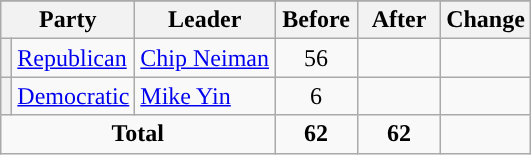<table class="wikitable" style="text-align:center;">
<tr>
</tr>
<tr>
<th colspan="2">Party</th>
<th>Leader</th>
<th style="width:3em">Before</th>
<th style="width:3em">After</th>
<th style="width:3em">Change</th>
</tr>
<tr>
<th style="background-color:"></th>
<td style="text-align:left;"><a href='#'>Republican</a></td>
<td style="text-align:left;"><a href='#'>Chip Neiman</a></td>
<td>56</td>
<td></td>
<td></td>
</tr>
<tr>
<th style="background-color:"></th>
<td style="text-align:left;"><a href='#'>Democratic</a></td>
<td style="text-align:left;"><a href='#'>Mike Yin</a></td>
<td>6</td>
<td></td>
<td></td>
</tr>
<tr>
<td colspan="3"><strong>Total</strong></td>
<td><strong>62</strong></td>
<td><strong>62</strong></td>
<td></td>
</tr>
</table>
